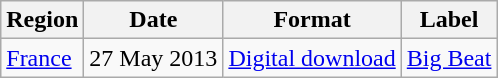<table class=wikitable>
<tr>
<th>Region</th>
<th>Date</th>
<th>Format</th>
<th>Label</th>
</tr>
<tr>
<td><a href='#'>France</a></td>
<td>27 May 2013</td>
<td><a href='#'>Digital download</a></td>
<td><a href='#'>Big Beat</a></td>
</tr>
</table>
